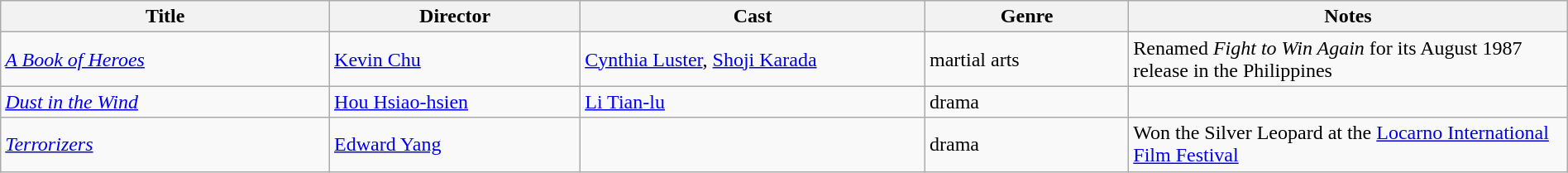<table class="wikitable" width= "100%">
<tr>
<th width=21%>Title</th>
<th width=16%>Director</th>
<th width=22%>Cast</th>
<th width=13%>Genre</th>
<th width=28%>Notes</th>
</tr>
<tr>
<td><em><a href='#'>A Book of Heroes</a></em></td>
<td><a href='#'>Kevin Chu</a></td>
<td><a href='#'>Cynthia Luster</a>, <a href='#'>Shoji Karada</a></td>
<td>martial arts</td>
<td>Renamed <em>Fight to Win Again</em> for its August 1987 release in the Philippines</td>
</tr>
<tr>
<td><em><a href='#'>Dust in the Wind</a></em></td>
<td><a href='#'>Hou Hsiao-hsien</a></td>
<td><a href='#'>Li Tian-lu</a></td>
<td>drama</td>
<td></td>
</tr>
<tr>
<td><em><a href='#'>Terrorizers</a></em></td>
<td><a href='#'>Edward Yang</a></td>
<td></td>
<td>drama</td>
<td>Won the Silver Leopard at the <a href='#'>Locarno International Film Festival</a></td>
</tr>
</table>
